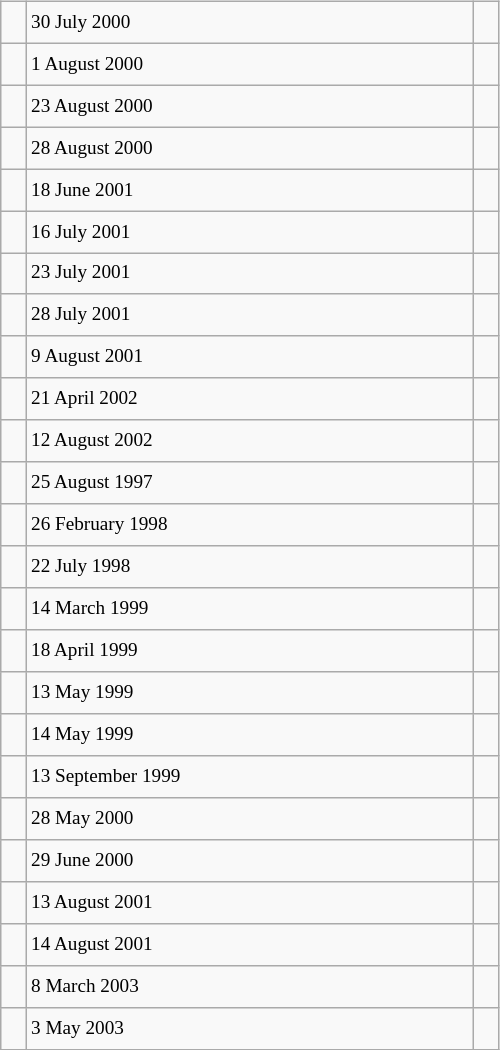<table class="wikitable" style="font-size: 80%; float: left; width: 26em; margin-right: 1em; height: 700px">
<tr>
<td></td>
<td>30 July 2000</td>
<td></td>
</tr>
<tr>
<td></td>
<td>1 August 2000</td>
<td></td>
</tr>
<tr>
<td></td>
<td>23 August 2000</td>
<td></td>
</tr>
<tr>
<td></td>
<td>28 August 2000</td>
<td></td>
</tr>
<tr>
<td></td>
<td>18 June 2001</td>
<td></td>
</tr>
<tr>
<td></td>
<td>16 July 2001</td>
<td></td>
</tr>
<tr>
<td></td>
<td>23 July 2001</td>
<td></td>
</tr>
<tr>
<td></td>
<td>28 July 2001</td>
<td></td>
</tr>
<tr>
<td></td>
<td>9 August 2001</td>
<td></td>
</tr>
<tr>
<td></td>
<td>21 April 2002</td>
<td></td>
</tr>
<tr>
<td></td>
<td>12 August 2002</td>
<td></td>
</tr>
<tr>
<td></td>
<td>25 August 1997</td>
<td></td>
</tr>
<tr>
<td></td>
<td>26 February 1998</td>
<td></td>
</tr>
<tr>
<td></td>
<td>22 July 1998</td>
<td></td>
</tr>
<tr>
<td></td>
<td>14 March 1999</td>
<td></td>
</tr>
<tr>
<td></td>
<td>18 April 1999</td>
<td></td>
</tr>
<tr>
<td></td>
<td>13 May 1999</td>
<td></td>
</tr>
<tr>
<td></td>
<td>14 May 1999</td>
<td></td>
</tr>
<tr>
<td></td>
<td>13 September 1999</td>
<td></td>
</tr>
<tr>
<td></td>
<td>28 May 2000</td>
<td></td>
</tr>
<tr>
<td></td>
<td>29 June 2000</td>
<td></td>
</tr>
<tr>
<td></td>
<td>13 August 2001</td>
<td></td>
</tr>
<tr>
<td></td>
<td>14 August 2001</td>
<td></td>
</tr>
<tr>
<td></td>
<td>8 March 2003</td>
<td></td>
</tr>
<tr>
<td></td>
<td>3 May 2003</td>
<td></td>
</tr>
</table>
